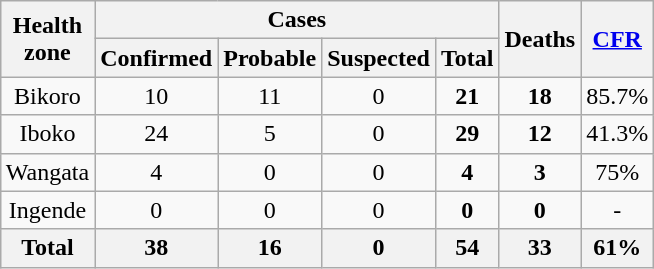<table class="wikitable" style="text-align:center; margin-left: auto; margin-right: auto; border: none;">
<tr>
<th rowspan="2">Health<br>zone</th>
<th colspan="4">Cases</th>
<th rowspan="2">Deaths</th>
<th rowspan="2"><a href='#'>CFR</a></th>
</tr>
<tr>
<th>Confirmed</th>
<th>Probable</th>
<th>Suspected</th>
<th>Total</th>
</tr>
<tr>
<td>Bikoro</td>
<td>10</td>
<td>11</td>
<td>0</td>
<td><strong>21</strong></td>
<td><strong>18</strong></td>
<td>85.7%</td>
</tr>
<tr>
<td>Iboko</td>
<td>24</td>
<td>5</td>
<td>0</td>
<td><strong>29</strong></td>
<td><strong>12</strong></td>
<td>41.3%</td>
</tr>
<tr>
<td>Wangata</td>
<td>4</td>
<td>0</td>
<td>0</td>
<td><strong>4</strong></td>
<td><strong>3</strong></td>
<td>75%</td>
</tr>
<tr>
<td>Ingende</td>
<td>0</td>
<td>0</td>
<td>0</td>
<td><strong>0</strong></td>
<td><strong>0</strong></td>
<td>-</td>
</tr>
<tr>
<th>Total</th>
<th>38</th>
<th>16</th>
<th>0</th>
<th>54</th>
<th>33</th>
<th>61%</th>
</tr>
</table>
